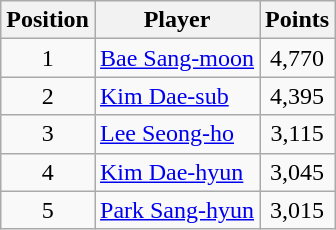<table class="wikitable">
<tr>
<th>Position</th>
<th>Player</th>
<th>Points</th>
</tr>
<tr>
<td align=center>1</td>
<td> <a href='#'>Bae Sang-moon</a></td>
<td align=center>4,770</td>
</tr>
<tr>
<td align=center>2</td>
<td> <a href='#'>Kim Dae-sub</a></td>
<td align=center>4,395</td>
</tr>
<tr>
<td align=center>3</td>
<td> <a href='#'>Lee Seong-ho</a></td>
<td align=center>3,115</td>
</tr>
<tr>
<td align=center>4</td>
<td> <a href='#'>Kim Dae-hyun</a></td>
<td align=center>3,045</td>
</tr>
<tr>
<td align=center>5</td>
<td> <a href='#'>Park Sang-hyun</a></td>
<td align=center>3,015</td>
</tr>
</table>
